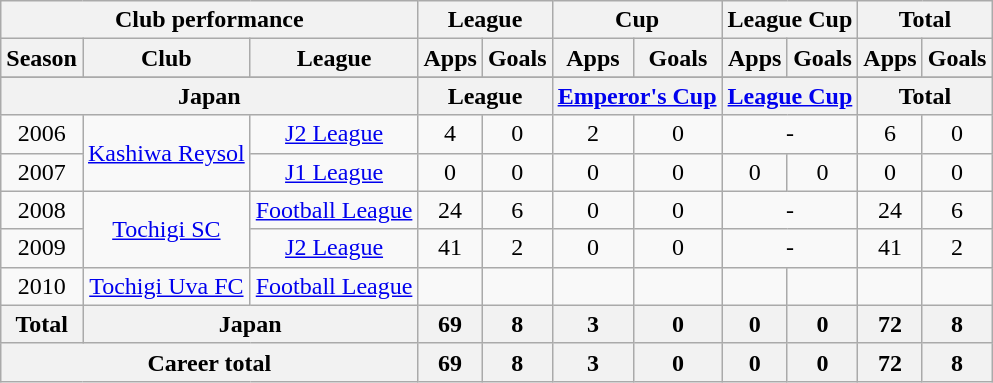<table class="wikitable" style="text-align:center">
<tr>
<th colspan=3>Club performance</th>
<th colspan=2>League</th>
<th colspan=2>Cup</th>
<th colspan=2>League Cup</th>
<th colspan=2>Total</th>
</tr>
<tr>
<th>Season</th>
<th>Club</th>
<th>League</th>
<th>Apps</th>
<th>Goals</th>
<th>Apps</th>
<th>Goals</th>
<th>Apps</th>
<th>Goals</th>
<th>Apps</th>
<th>Goals</th>
</tr>
<tr>
</tr>
<tr>
<th colspan=3>Japan</th>
<th colspan=2>League</th>
<th colspan=2><a href='#'>Emperor's Cup</a></th>
<th colspan=2><a href='#'>League Cup</a></th>
<th colspan=2>Total</th>
</tr>
<tr>
<td>2006</td>
<td rowspan="2"><a href='#'>Kashiwa Reysol</a></td>
<td><a href='#'>J2 League</a></td>
<td>4</td>
<td>0</td>
<td>2</td>
<td>0</td>
<td colspan="2">-</td>
<td>6</td>
<td>0</td>
</tr>
<tr>
<td>2007</td>
<td><a href='#'>J1 League</a></td>
<td>0</td>
<td>0</td>
<td>0</td>
<td>0</td>
<td>0</td>
<td>0</td>
<td>0</td>
<td>0</td>
</tr>
<tr>
<td>2008</td>
<td rowspan="2"><a href='#'>Tochigi SC</a></td>
<td><a href='#'>Football League</a></td>
<td>24</td>
<td>6</td>
<td>0</td>
<td>0</td>
<td colspan="2">-</td>
<td>24</td>
<td>6</td>
</tr>
<tr>
<td>2009</td>
<td><a href='#'>J2 League</a></td>
<td>41</td>
<td>2</td>
<td>0</td>
<td>0</td>
<td colspan="2">-</td>
<td>41</td>
<td>2</td>
</tr>
<tr>
<td>2010</td>
<td><a href='#'>Tochigi Uva FC</a></td>
<td><a href='#'>Football League</a></td>
<td></td>
<td></td>
<td></td>
<td></td>
<td></td>
<td></td>
<td></td>
<td></td>
</tr>
<tr>
<th rowspan=1>Total</th>
<th colspan=2>Japan</th>
<th>69</th>
<th>8</th>
<th>3</th>
<th>0</th>
<th>0</th>
<th>0</th>
<th>72</th>
<th>8</th>
</tr>
<tr>
<th colspan=3>Career total</th>
<th>69</th>
<th>8</th>
<th>3</th>
<th>0</th>
<th>0</th>
<th>0</th>
<th>72</th>
<th>8</th>
</tr>
</table>
